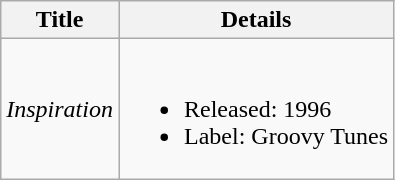<table class="wikitable">
<tr>
<th>Title</th>
<th>Details</th>
</tr>
<tr>
<td><em>Inspiration</em></td>
<td><br><ul><li>Released: 1996</li><li>Label: Groovy Tunes</li></ul></td>
</tr>
</table>
